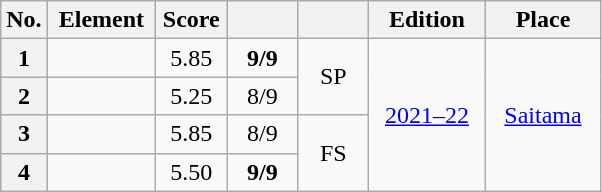<table class="wikitable sortable" style="text-align:center;">
<tr>
<th scope=col>No.</th>
<th scope=col width=65px>Element</th>
<th scope=col width=40px>Score</th>
<th scope=col width=40px></th>
<th scope=col width=40px></th>
<th scope=col width=70px>Edition</th>
<th scope=col width=70px>Place</th>
</tr>
<tr>
<th scope=row>1</th>
<td></td>
<td>5.85</td>
<td><strong>9/9</strong></td>
<td rowspan=2>SP</td>
<td rowspan=4><a href='#'>2021–22</a></td>
<td rowspan=4><a href='#'>Saitama</a></td>
</tr>
<tr>
<th scope=row>2</th>
<td></td>
<td>5.25</td>
<td>8/9</td>
</tr>
<tr>
<th scope=row>3</th>
<td></td>
<td>5.85</td>
<td>8/9</td>
<td rowspan=2>FS</td>
</tr>
<tr>
<th scope=row>4</th>
<td></td>
<td>5.50</td>
<td><strong>9/9</strong></td>
</tr>
</table>
